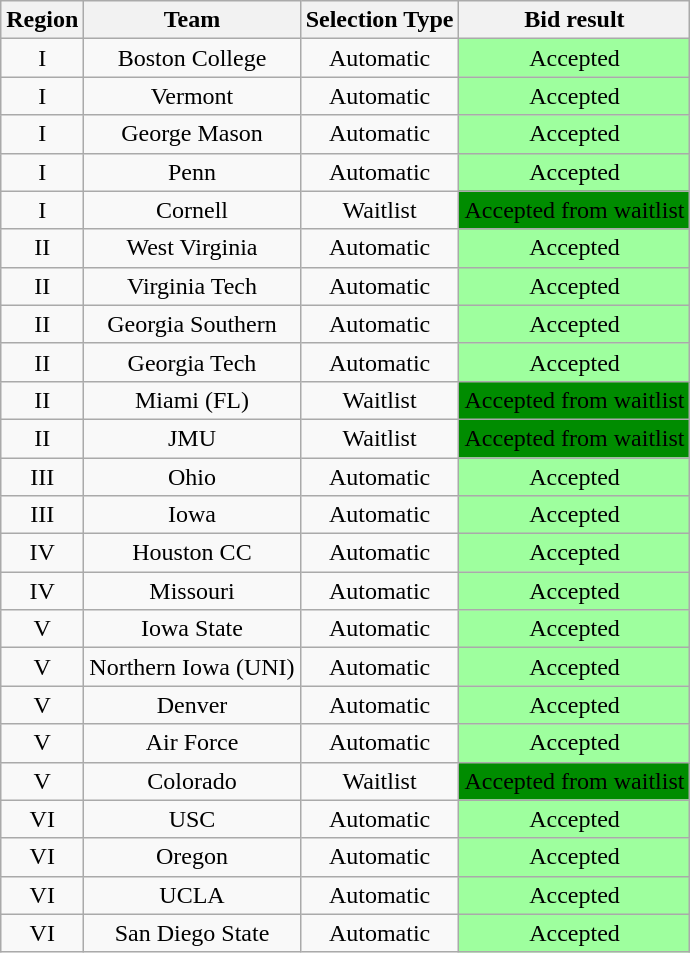<table class="wikitable sortable" style="text-align:center">
<tr>
<th>Region</th>
<th>Team</th>
<th>Selection Type</th>
<th>Bid result</th>
</tr>
<tr>
<td>I</td>
<td>Boston College</td>
<td>Automatic</td>
<td bgcolor=9eff9e>Accepted</td>
</tr>
<tr>
<td>I</td>
<td>Vermont</td>
<td>Automatic</td>
<td bgcolor=9eff9e>Accepted</td>
</tr>
<tr>
<td>I</td>
<td>George Mason</td>
<td>Automatic</td>
<td bgcolor=9eff9e>Accepted</td>
</tr>
<tr>
<td>I</td>
<td>Penn</td>
<td>Automatic</td>
<td bgcolor=9eff9e>Accepted</td>
</tr>
<tr>
<td>I</td>
<td>Cornell</td>
<td>Waitlist</td>
<td bgcolor=008c00>Accepted from waitlist</td>
</tr>
<tr>
<td>II</td>
<td>West Virginia</td>
<td>Automatic</td>
<td bgcolor=9eff9e>Accepted</td>
</tr>
<tr>
<td>II</td>
<td>Virginia Tech</td>
<td>Automatic</td>
<td bgcolor=9eff9e>Accepted</td>
</tr>
<tr>
<td>II</td>
<td>Georgia Southern</td>
<td>Automatic</td>
<td bgcolor=9eff9e>Accepted</td>
</tr>
<tr>
<td>II</td>
<td>Georgia Tech</td>
<td>Automatic</td>
<td bgcolor=9eff9e>Accepted</td>
</tr>
<tr>
<td>II</td>
<td>Miami (FL)</td>
<td>Waitlist</td>
<td bgcolor=008c00>Accepted from waitlist</td>
</tr>
<tr>
<td>II</td>
<td>JMU</td>
<td>Waitlist</td>
<td bgcolor=008c00>Accepted from waitlist</td>
</tr>
<tr>
<td>III</td>
<td>Ohio</td>
<td>Automatic</td>
<td bgcolor=9eff9e>Accepted</td>
</tr>
<tr>
<td>III</td>
<td>Iowa</td>
<td>Automatic</td>
<td bgcolor=9eff9e>Accepted</td>
</tr>
<tr>
<td>IV</td>
<td>Houston CC</td>
<td>Automatic</td>
<td bgcolor=9eff9e>Accepted</td>
</tr>
<tr>
<td>IV</td>
<td>Missouri</td>
<td>Automatic</td>
<td bgcolor=9eff9e>Accepted</td>
</tr>
<tr>
<td>V</td>
<td>Iowa State</td>
<td>Automatic</td>
<td bgcolor=9eff9e>Accepted</td>
</tr>
<tr>
<td>V</td>
<td>Northern Iowa (UNI)</td>
<td>Automatic</td>
<td bgcolor=9eff9e>Accepted</td>
</tr>
<tr>
<td>V</td>
<td>Denver</td>
<td>Automatic</td>
<td bgcolor=9eff9e>Accepted</td>
</tr>
<tr>
<td>V</td>
<td>Air Force</td>
<td>Automatic</td>
<td bgcolor=9eff9e>Accepted</td>
</tr>
<tr>
<td>V</td>
<td>Colorado</td>
<td>Waitlist</td>
<td bgcolor=008c00>Accepted from waitlist</td>
</tr>
<tr>
<td>VI</td>
<td>USC</td>
<td>Automatic</td>
<td bgcolor=9eff9e>Accepted</td>
</tr>
<tr>
<td>VI</td>
<td>Oregon</td>
<td>Automatic</td>
<td bgcolor=9eff9e>Accepted</td>
</tr>
<tr>
<td>VI</td>
<td>UCLA</td>
<td>Automatic</td>
<td bgcolor=9eff9e>Accepted</td>
</tr>
<tr>
<td>VI</td>
<td>San Diego State</td>
<td>Automatic</td>
<td bgcolor=9eff9e>Accepted</td>
</tr>
</table>
